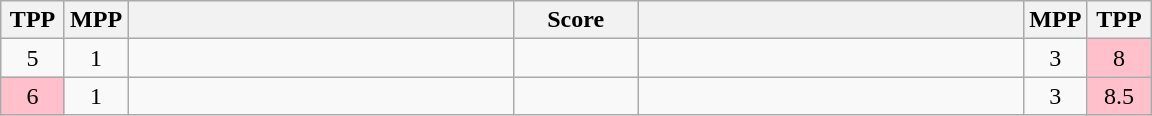<table class="wikitable" style="text-align: center;" |>
<tr>
<th width="35">TPP</th>
<th width="35">MPP</th>
<th width="250"></th>
<th width="75">Score</th>
<th width="250"></th>
<th width="35">MPP</th>
<th width="35">TPP</th>
</tr>
<tr>
<td>5</td>
<td>1</td>
<td style="text-align:left;"><strong></strong></td>
<td></td>
<td style="text-align:left;"></td>
<td>3</td>
<td bgcolor=pink>8</td>
</tr>
<tr>
<td bgcolor=pink>6</td>
<td>1</td>
<td style="text-align:left;"><strong></strong></td>
<td></td>
<td style="text-align:left;"></td>
<td>3</td>
<td bgcolor=pink>8.5</td>
</tr>
</table>
